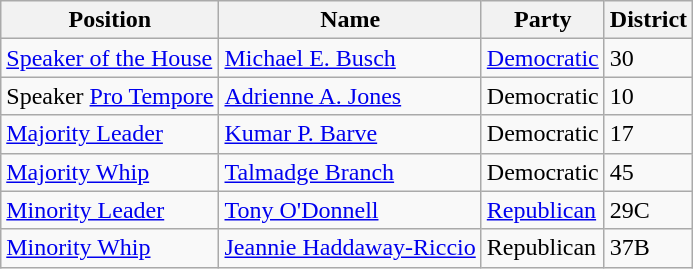<table class="wikitable">
<tr>
<th>Position</th>
<th>Name</th>
<th>Party</th>
<th>District</th>
</tr>
<tr>
<td><a href='#'>Speaker of the House</a></td>
<td><a href='#'>Michael E. Busch</a></td>
<td><a href='#'>Democratic</a></td>
<td>30</td>
</tr>
<tr>
<td>Speaker <a href='#'>Pro Tempore</a></td>
<td><a href='#'>Adrienne A. Jones</a></td>
<td>Democratic</td>
<td>10</td>
</tr>
<tr>
<td><a href='#'>Majority Leader</a></td>
<td><a href='#'>Kumar P. Barve</a></td>
<td>Democratic</td>
<td>17</td>
</tr>
<tr>
<td><a href='#'>Majority Whip</a></td>
<td><a href='#'>Talmadge Branch</a></td>
<td>Democratic</td>
<td>45</td>
</tr>
<tr>
<td><a href='#'>Minority Leader</a></td>
<td><a href='#'>Tony O'Donnell</a></td>
<td><a href='#'>Republican</a></td>
<td>29C</td>
</tr>
<tr>
<td><a href='#'>Minority Whip</a></td>
<td><a href='#'>Jeannie Haddaway-Riccio</a></td>
<td>Republican</td>
<td>37B</td>
</tr>
</table>
